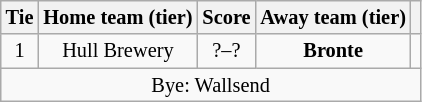<table class="wikitable" style="text-align:center; font-size:85%">
<tr>
<th>Tie</th>
<th>Home team (tier)</th>
<th>Score</th>
<th>Away team (tier)</th>
<th></th>
</tr>
<tr>
<td align="center">1</td>
<td>Hull Brewery</td>
<td align="center">?–?</td>
<td><strong>Bronte</strong></td>
<td></td>
</tr>
<tr>
<td colspan="5">Bye: Wallsend</td>
</tr>
</table>
